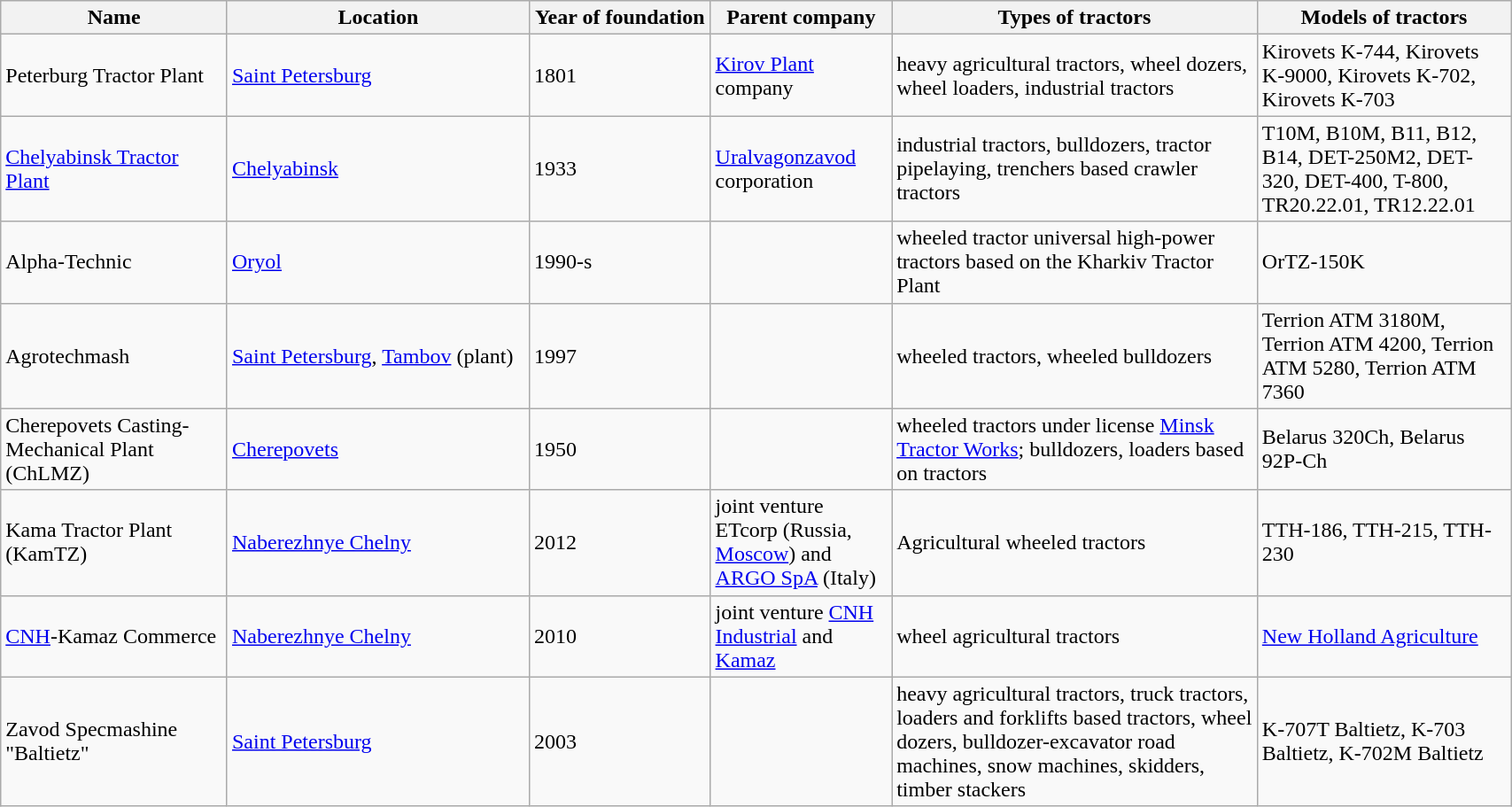<table class="wikitable" style="width:90%;">
<tr>
<th style="width:15%;">Name</th>
<th style="width:20%;">Location</th>
<th style="width:12%;">Year of foundation</th>
<th style="width:12%;">Parent company</th>
<th>Types of tractors</th>
<th>Models of tractors</th>
</tr>
<tr>
<td>Peterburg Tractor Plant</td>
<td><a href='#'>Saint Petersburg</a></td>
<td>1801</td>
<td><a href='#'>Kirov Plant</a> company</td>
<td>heavy agricultural tractors, wheel dozers, wheel loaders, industrial tractors</td>
<td>Kirovets K-744, Kirovets K-9000, Kirovets K-702, Kirovets K-703</td>
</tr>
<tr>
<td><a href='#'>Chelyabinsk Tractor Plant</a></td>
<td><a href='#'>Chelyabinsk</a></td>
<td>1933</td>
<td><a href='#'>Uralvagonzavod</a> corporation</td>
<td>industrial tractors, bulldozers, tractor pipelaying, trenchers based crawler tractors</td>
<td>T10M, B10M, B11, B12, B14, DET-250M2, DET-320, DET-400, T-800, TR20.22.01, TR12.22.01</td>
</tr>
<tr>
<td>Alpha-Technic</td>
<td><a href='#'>Oryol</a></td>
<td>1990-s</td>
<td></td>
<td>wheeled tractor universal high-power tractors based on the Kharkiv Tractor Plant</td>
<td>OrTZ-150K</td>
</tr>
<tr>
<td>Agrotechmash</td>
<td><a href='#'>Saint Petersburg</a>, <a href='#'>Tambov</a> (plant)</td>
<td>1997</td>
<td></td>
<td>wheeled tractors, wheeled bulldozers</td>
<td>Terrion ATM 3180M, Terrion ATM 4200, Terrion ATM 5280, Terrion ATM 7360</td>
</tr>
<tr>
<td>Cherepovets Casting-Mechanical Plant (ChLMZ)</td>
<td><a href='#'>Cherepovets</a></td>
<td>1950</td>
<td></td>
<td>wheeled tractors under license <a href='#'>Minsk Tractor Works</a>; bulldozers, loaders based on tractors</td>
<td>Belarus 320Ch, Belarus 92P-Ch</td>
</tr>
<tr>
<td>Kama Tractor Plant (KamTZ)</td>
<td><a href='#'>Naberezhnye Chelny</a></td>
<td>2012</td>
<td>joint venture ETcorp (Russia, <a href='#'>Moscow</a>) and <a href='#'>ARGO SpA</a> (Italy)</td>
<td>Agricultural wheeled tractors</td>
<td>TTH-186, TTH-215, TTH-230</td>
</tr>
<tr>
<td><a href='#'>CNH</a>-Kamaz Commerce</td>
<td><a href='#'>Naberezhnye Chelny</a></td>
<td>2010</td>
<td>joint venture <a href='#'>CNH Industrial</a> and <a href='#'>Kamaz</a></td>
<td>wheel agricultural tractors</td>
<td><a href='#'>New Holland Agriculture</a></td>
</tr>
<tr>
<td>Zavod Specmashine "Baltietz"</td>
<td><a href='#'>Saint Petersburg</a></td>
<td>2003</td>
<td></td>
<td>heavy agricultural tractors, truck tractors, loaders and forklifts based tractors, wheel dozers, bulldozer-excavator road machines, snow machines, skidders, timber stackers</td>
<td>K-707T Baltietz, K-703 Baltietz, K-702M Baltietz</td>
</tr>
</table>
